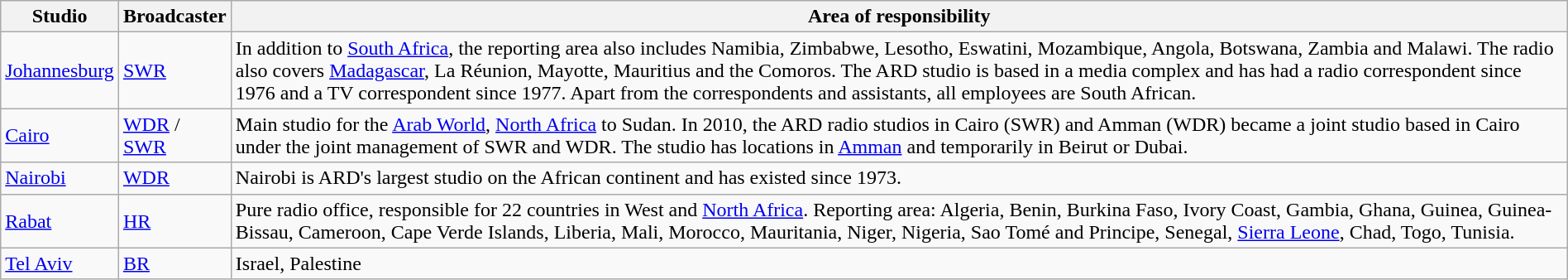<table class="wikitable sortable" style="width:100%;">
<tr>
<th style="width:75px;">Studio</th>
<th style="width:75px;">Broadcaster</th>
<th class="unsortable">Area of responsibility</th>
</tr>
<tr>
<td><a href='#'>Johannesburg</a></td>
<td><a href='#'>SWR</a></td>
<td>In addition to <a href='#'>South Africa</a>, the reporting area also includes Namibia, Zimbabwe, Lesotho, Eswatini, Mozambique, Angola, Botswana, Zambia and Malawi. The radio also covers <a href='#'>Madagascar</a>, La Réunion, Mayotte, Mauritius and the Comoros. The ARD studio is based in a media complex and has had a radio correspondent since 1976 and a TV correspondent since 1977. Apart from the correspondents and assistants, all employees are South African.</td>
</tr>
<tr>
<td><a href='#'>Cairo</a></td>
<td><a href='#'>WDR</a> / <a href='#'>SWR</a></td>
<td>Main studio for the <a href='#'>Arab World</a>, <a href='#'>North Africa</a> to Sudan. In 2010, the ARD radio studios in Cairo (SWR) and Amman (WDR) became a joint studio based in Cairo under the joint management of SWR and WDR. The studio has locations in <a href='#'>Amman</a> and temporarily in Beirut or Dubai.</td>
</tr>
<tr>
<td><a href='#'>Nairobi</a></td>
<td><a href='#'>WDR</a></td>
<td>Nairobi is ARD's largest studio on the African continent and has existed since 1973.</td>
</tr>
<tr>
<td><a href='#'>Rabat</a></td>
<td><a href='#'>HR</a></td>
<td>Pure radio office, responsible for 22 countries in West and <a href='#'>North Africa</a>. Reporting area: Algeria, Benin, Burkina Faso, Ivory Coast, Gambia, Ghana, Guinea, Guinea-Bissau, Cameroon, Cape Verde Islands, Liberia, Mali, Morocco, Mauritania, Niger, Nigeria, Sao Tomé and Principe, Senegal, <a href='#'>Sierra Leone</a>, Chad, Togo, Tunisia.</td>
</tr>
<tr>
<td><a href='#'>Tel Aviv</a></td>
<td><a href='#'>BR</a></td>
<td>Israel, Palestine</td>
</tr>
</table>
